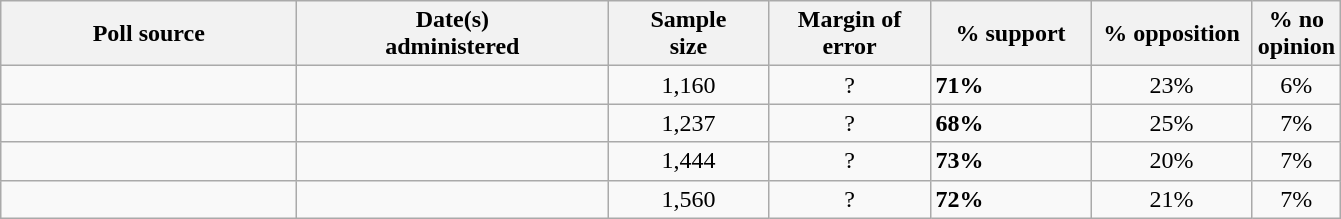<table class="wikitable">
<tr style="text-align:right;">
<th style="width:190px;">Poll source</th>
<th style="width:200px;">Date(s)<br>administered</th>
<th style="width:100px;">Sample<br>size</th>
<th style="width:100px;">Margin of<br>error</th>
<th style="width:100px;">% support</th>
<th style="width:100px;">% opposition</th>
<th style="width:40px;">% no opinion</th>
</tr>
<tr>
<td></td>
<td align=center></td>
<td align=center>1,160</td>
<td align=center>?</td>
<td><strong>71%</strong></td>
<td align=center>23%</td>
<td align=center>6%</td>
</tr>
<tr>
<td></td>
<td align=center></td>
<td align=center>1,237</td>
<td align=center>?</td>
<td><strong>68%</strong></td>
<td align=center>25%</td>
<td align=center>7%</td>
</tr>
<tr>
<td></td>
<td align=center></td>
<td align=center>1,444</td>
<td align=center>?</td>
<td><strong>73%</strong></td>
<td align=center>20%</td>
<td align=center>7%</td>
</tr>
<tr>
<td></td>
<td align=center></td>
<td align=center>1,560</td>
<td align=center>?</td>
<td><strong>72%</strong></td>
<td align=center>21%</td>
<td align=center>7%</td>
</tr>
</table>
